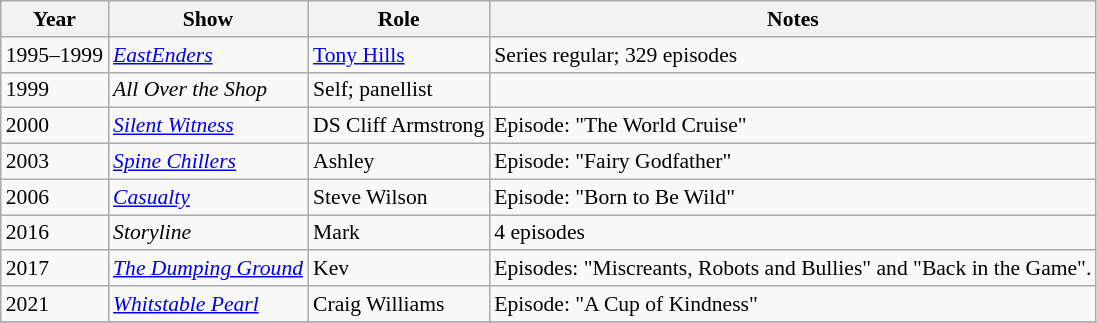<table class="wikitable" style="font-size: 90%;">
<tr>
<th>Year</th>
<th>Show</th>
<th>Role</th>
<th>Notes</th>
</tr>
<tr>
<td rowspan="1">1995–1999</td>
<td><em><a href='#'>EastEnders</a></em></td>
<td><a href='#'>Tony Hills</a></td>
<td>Series regular; 329 episodes</td>
</tr>
<tr>
<td rowspan="1">1999</td>
<td><em>All Over the Shop</em></td>
<td>Self; panellist</td>
<td></td>
</tr>
<tr>
<td rowspan="1">2000</td>
<td><em><a href='#'>Silent Witness</a></em></td>
<td>DS Cliff Armstrong</td>
<td>Episode: "The World Cruise"</td>
</tr>
<tr>
<td rowspan="1">2003</td>
<td><em><a href='#'>Spine Chillers</a></em></td>
<td>Ashley</td>
<td>Episode: "Fairy Godfather"</td>
</tr>
<tr>
<td rowspan="1">2006</td>
<td><em><a href='#'>Casualty</a></em></td>
<td>Steve Wilson</td>
<td>Episode: "Born to Be Wild"</td>
</tr>
<tr>
<td>2016</td>
<td><em>Storyline</em></td>
<td>Mark</td>
<td>4 episodes</td>
</tr>
<tr>
<td>2017</td>
<td><em><a href='#'>The Dumping Ground</a></em></td>
<td>Kev</td>
<td>Episodes: "Miscreants, Robots and Bullies" and "Back in the Game".</td>
</tr>
<tr>
<td>2021</td>
<td><em><a href='#'>Whitstable Pearl</a></em></td>
<td>Craig Williams</td>
<td>Episode: "A Cup of Kindness"</td>
</tr>
<tr>
</tr>
</table>
